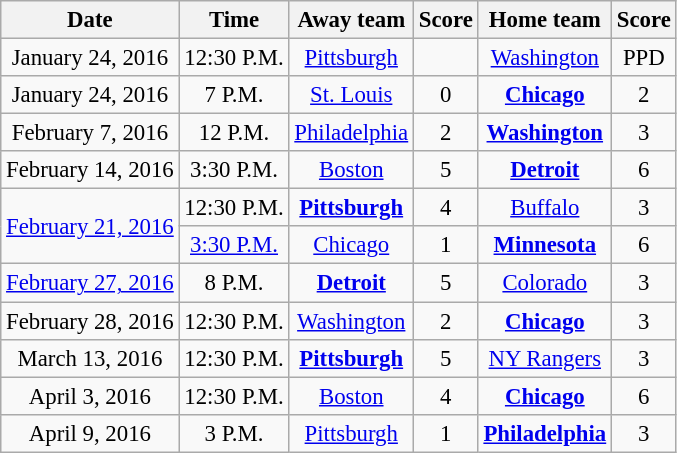<table class="wikitable sortable" style="font-size: 95%;text-align: center;">
<tr>
<th>Date</th>
<th>Time</th>
<th>Away team</th>
<th>Score</th>
<th>Home team</th>
<th>Score</th>
</tr>
<tr>
<td>January 24, 2016</td>
<td>12:30 P.M.</td>
<td><a href='#'>Pittsburgh</a></td>
<td></td>
<td><a href='#'>Washington</a></td>
<td>PPD</td>
</tr>
<tr>
<td>January 24, 2016</td>
<td>7 P.M.</td>
<td><a href='#'>St. Louis</a></td>
<td>0</td>
<td><strong><a href='#'>Chicago</a></strong></td>
<td>2</td>
</tr>
<tr>
<td>February 7, 2016</td>
<td>12 P.M.</td>
<td><a href='#'>Philadelphia</a></td>
<td>2</td>
<td><strong><a href='#'>Washington</a></strong></td>
<td>3</td>
</tr>
<tr>
<td>February 14, 2016</td>
<td>3:30 P.M.</td>
<td><a href='#'>Boston</a></td>
<td>5</td>
<td><strong><a href='#'>Detroit</a></strong></td>
<td>6</td>
</tr>
<tr>
<td rowspan=2><a href='#'>February 21, 2016</a></td>
<td>12:30 P.M.</td>
<td><strong><a href='#'>Pittsburgh</a></strong></td>
<td>4</td>
<td><a href='#'>Buffalo</a></td>
<td>3</td>
</tr>
<tr>
<td><a href='#'>3:30 P.M.</a></td>
<td><a href='#'>Chicago</a></td>
<td>1</td>
<td><strong><a href='#'>Minnesota</a></strong></td>
<td>6</td>
</tr>
<tr>
<td><a href='#'>February 27, 2016</a></td>
<td>8 P.M.</td>
<td><strong><a href='#'>Detroit</a></strong></td>
<td>5</td>
<td><a href='#'>Colorado</a></td>
<td>3</td>
</tr>
<tr>
<td>February 28, 2016</td>
<td>12:30 P.M.</td>
<td><a href='#'>Washington</a></td>
<td>2</td>
<td><strong><a href='#'>Chicago</a></strong></td>
<td>3</td>
</tr>
<tr>
<td>March 13, 2016</td>
<td>12:30 P.M.</td>
<td><strong><a href='#'>Pittsburgh</a></strong></td>
<td>5</td>
<td><a href='#'>NY Rangers</a></td>
<td>3</td>
</tr>
<tr>
<td>April 3, 2016</td>
<td>12:30 P.M.</td>
<td><a href='#'>Boston</a></td>
<td>4</td>
<td><strong><a href='#'>Chicago</a></strong></td>
<td>6</td>
</tr>
<tr>
<td>April 9, 2016</td>
<td>3 P.M.</td>
<td><a href='#'>Pittsburgh</a></td>
<td>1</td>
<td><strong><a href='#'>Philadelphia</a></strong></td>
<td>3</td>
</tr>
</table>
